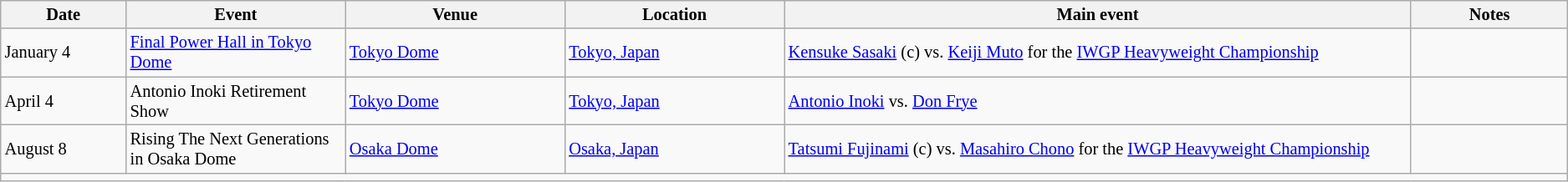<table class="sortable wikitable succession-box" style="font-size:85%;">
<tr>
<th width=8%>Date</th>
<th width=14%>Event</th>
<th width=14%>Venue</th>
<th width=14%>Location</th>
<th width=40%>Main event</th>
<th width=14%>Notes</th>
</tr>
<tr>
<td>January 4</td>
<td><a href='#'>Final Power Hall in Tokyo Dome</a></td>
<td><a href='#'>Tokyo Dome</a></td>
<td><a href='#'>Tokyo, Japan</a></td>
<td><a href='#'>Kensuke Sasaki</a> (c) vs. <a href='#'>Keiji Muto</a> for the <a href='#'>IWGP Heavyweight Championship</a></td>
<td></td>
</tr>
<tr>
<td>April 4</td>
<td>Antonio Inoki Retirement Show</td>
<td><a href='#'>Tokyo Dome</a></td>
<td><a href='#'>Tokyo, Japan</a></td>
<td><a href='#'>Antonio Inoki</a> vs. <a href='#'>Don Frye</a></td>
<td></td>
</tr>
<tr>
<td>August 8</td>
<td>Rising The Next Generations in Osaka Dome</td>
<td><a href='#'>Osaka Dome</a></td>
<td><a href='#'>Osaka, Japan</a></td>
<td><a href='#'>Tatsumi Fujinami</a> (c) vs. <a href='#'>Masahiro Chono</a> for the <a href='#'>IWGP Heavyweight Championship</a></td>
<td></td>
</tr>
<tr>
<td colspan=6></td>
</tr>
</table>
